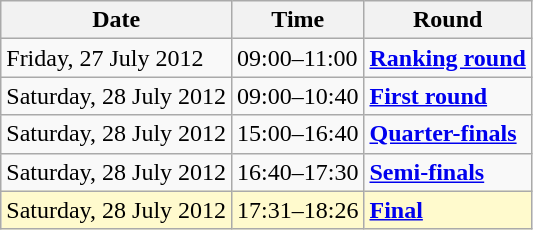<table class="wikitable">
<tr>
<th>Date</th>
<th>Time</th>
<th>Round</th>
</tr>
<tr>
<td>Friday, 27 July 2012</td>
<td>09:00–11:00</td>
<td><strong><a href='#'>Ranking round</a></strong></td>
</tr>
<tr>
<td>Saturday, 28 July 2012</td>
<td>09:00–10:40</td>
<td><strong><a href='#'>First round</a></strong></td>
</tr>
<tr>
<td>Saturday, 28 July 2012</td>
<td>15:00–16:40</td>
<td><strong><a href='#'>Quarter-finals</a></strong></td>
</tr>
<tr>
<td>Saturday, 28 July 2012</td>
<td>16:40–17:30</td>
<td><strong><a href='#'>Semi-finals</a></strong></td>
</tr>
<tr>
<td style=background:lemonchiffon>Saturday, 28 July 2012</td>
<td style=background:lemonchiffon>17:31–18:26</td>
<td style=background:lemonchiffon><strong><a href='#'>Final</a></strong></td>
</tr>
</table>
